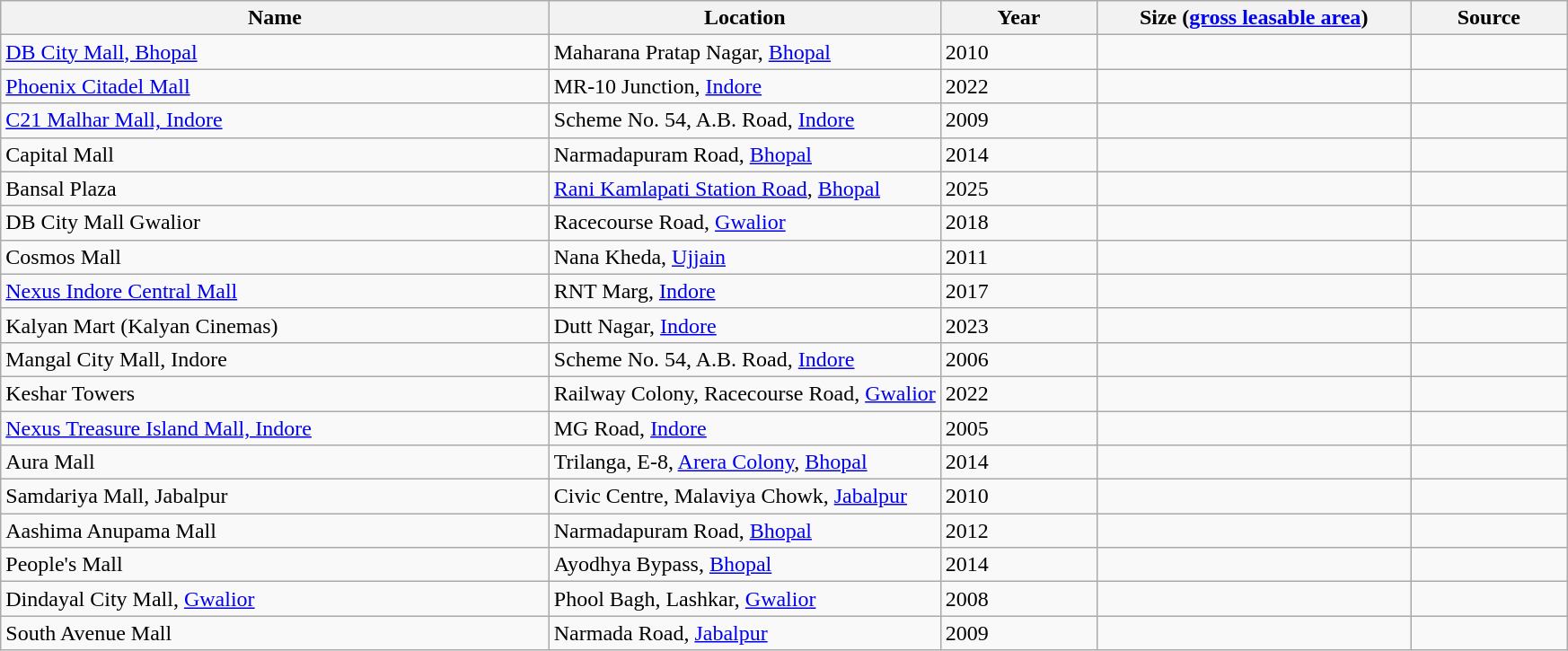<table class="wikitable sortable">
<tr>
<th style="width:35%;">Name</th>
<th style="width:25%;">Location</th>
<th style="width:10%;">Year</th>
<th style="width:20%;">Size (<a href='#'>gross leasable area</a>)</th>
<th style="width:10%;">Source</th>
</tr>
<tr>
<td><a href='#'>DB City Mall, Bhopal</a></td>
<td>Maharana Pratap Nagar, <a href='#'>Bhopal</a></td>
<td>2010</td>
<td></td>
<td></td>
</tr>
<tr>
<td><a href='#'>Phoenix Citadel Mall</a></td>
<td>MR-10 Junction, <a href='#'>Indore</a></td>
<td>2022</td>
<td></td>
<td></td>
</tr>
<tr>
<td><a href='#'>C21 Malhar Mall, Indore</a></td>
<td>Scheme No. 54, A.B. Road, <a href='#'>Indore</a></td>
<td>2009</td>
<td></td>
<td></td>
</tr>
<tr>
<td>Capital Mall</td>
<td>Narmadapuram Road, <a href='#'>Bhopal</a></td>
<td>2014</td>
<td></td>
<td></td>
</tr>
<tr>
<td>Bansal Plaza</td>
<td><a href='#'>Rani Kamlapati Station Road</a>, <a href='#'>Bhopal</a></td>
<td>2025</td>
<td></td>
<td></td>
</tr>
<tr>
<td>DB City Mall Gwalior</td>
<td>Racecourse Road, <a href='#'>Gwalior</a></td>
<td>2018</td>
<td></td>
<td></td>
</tr>
<tr>
<td>Cosmos Mall</td>
<td>Nana Kheda, <a href='#'>Ujjain</a></td>
<td>2011</td>
<td></td>
<td></td>
</tr>
<tr>
<td><a href='#'>Nexus Indore Central Mall</a></td>
<td>RNT Marg, <a href='#'>Indore</a></td>
<td>2017</td>
<td></td>
<td></td>
</tr>
<tr>
<td>Kalyan Mart (Kalyan Cinemas)</td>
<td>Dutt Nagar, <a href='#'>Indore</a></td>
<td>2023</td>
<td></td>
<td></td>
</tr>
<tr>
<td>Mangal City Mall, Indore</td>
<td>Scheme No. 54, A.B. Road, <a href='#'>Indore</a></td>
<td>2006</td>
<td></td>
<td></td>
</tr>
<tr>
<td>Keshar Towers</td>
<td>Railway Colony, Racecourse Road, <a href='#'>Gwalior</a></td>
<td>2022</td>
<td></td>
<td></td>
</tr>
<tr>
<td><a href='#'>Nexus Treasure Island Mall, Indore</a></td>
<td>MG Road, <a href='#'>Indore</a></td>
<td>2005</td>
<td></td>
<td></td>
</tr>
<tr>
<td>Aura Mall</td>
<td>Trilanga, E-8, <a href='#'>Arera Colony</a>, <a href='#'>Bhopal</a></td>
<td>2014</td>
<td></td>
<td></td>
</tr>
<tr>
<td>Samdariya Mall, Jabalpur</td>
<td>Civic Centre, Malaviya Chowk, <a href='#'>Jabalpur</a></td>
<td>2010</td>
<td></td>
<td></td>
</tr>
<tr>
<td>Aashima Anupama Mall</td>
<td>Narmadapuram Road, <a href='#'>Bhopal</a></td>
<td>2012</td>
<td></td>
<td></td>
</tr>
<tr>
<td>People's Mall</td>
<td>Ayodhya Bypass, <a href='#'>Bhopal</a></td>
<td>2014</td>
<td></td>
<td></td>
</tr>
<tr>
<td>Dindayal City Mall, <a href='#'>Gwalior</a></td>
<td>Phool Bagh, Lashkar, <a href='#'>Gwalior</a></td>
<td>2008</td>
<td></td>
<td></td>
</tr>
<tr>
<td>South Avenue Mall</td>
<td>Narmada Road, <a href='#'>Jabalpur</a></td>
<td>2009</td>
<td></td>
<td></td>
</tr>
</table>
